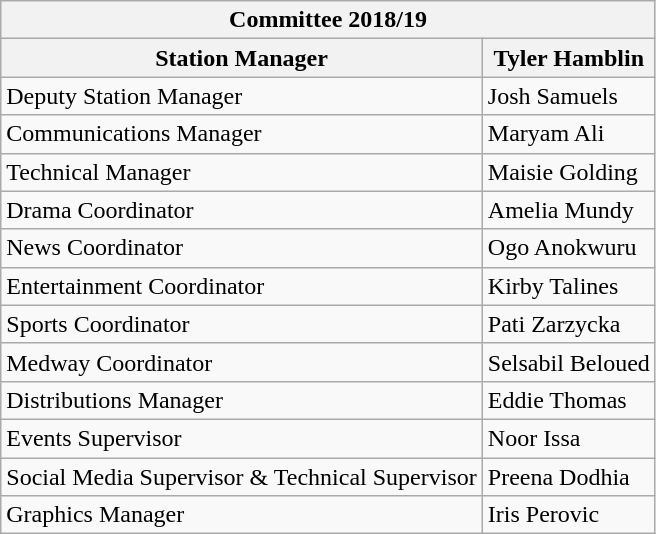<table class="wikitable collapsible collapsed">
<tr>
<th colspan="2">Committee 2018/19</th>
</tr>
<tr>
<th>Station Manager</th>
<th>Tyler Hamblin</th>
</tr>
<tr>
<td>Deputy Station Manager</td>
<td>Josh Samuels</td>
</tr>
<tr>
<td>Communications Manager</td>
<td>Maryam Ali</td>
</tr>
<tr>
<td>Technical Manager</td>
<td>Maisie Golding</td>
</tr>
<tr>
<td>Drama Coordinator</td>
<td>Amelia Mundy</td>
</tr>
<tr>
<td>News Coordinator</td>
<td>Ogo Anokwuru</td>
</tr>
<tr>
<td>Entertainment Coordinator</td>
<td>Kirby Talines</td>
</tr>
<tr>
<td>Sports Coordinator</td>
<td>Pati Zarzycka</td>
</tr>
<tr>
<td>Medway Coordinator</td>
<td>Selsabil Beloued</td>
</tr>
<tr>
<td>Distributions Manager</td>
<td>Eddie Thomas</td>
</tr>
<tr>
<td>Events Supervisor</td>
<td>Noor Issa</td>
</tr>
<tr>
<td>Social Media Supervisor & Technical Supervisor</td>
<td>Preena Dodhia</td>
</tr>
<tr>
<td>Graphics Manager</td>
<td>Iris Perovic</td>
</tr>
</table>
